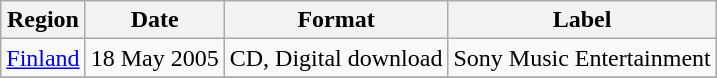<table class=wikitable>
<tr>
<th>Region</th>
<th>Date</th>
<th>Format</th>
<th>Label</th>
</tr>
<tr>
<td><a href='#'>Finland</a></td>
<td>18 May 2005</td>
<td>CD, Digital download</td>
<td>Sony Music Entertainment</td>
</tr>
<tr>
</tr>
</table>
